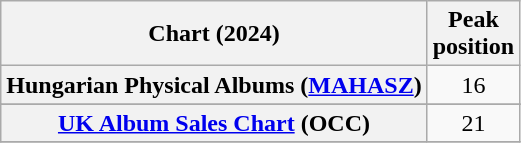<table class="wikitable sortable plainrowheaders" style="text-align:center">
<tr>
<th scope="col">Chart (2024)</th>
<th scope="col">Peak<br>position</th>
</tr>
<tr>
<th scope="row">Hungarian Physical Albums (<a href='#'>MAHASZ</a>)</th>
<td>16</td>
</tr>
<tr>
</tr>
<tr>
<th scope="row"><a href='#'>UK Album Sales Chart</a> (OCC)</th>
<td align="center">21</td>
</tr>
<tr>
</tr>
</table>
